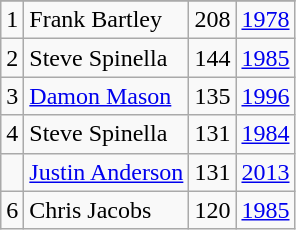<table class="wikitable">
<tr>
</tr>
<tr>
<td>1</td>
<td>Frank Bartley</td>
<td>208</td>
<td><a href='#'>1978</a></td>
</tr>
<tr>
<td>2</td>
<td>Steve Spinella</td>
<td>144</td>
<td><a href='#'>1985</a></td>
</tr>
<tr>
<td>3</td>
<td><a href='#'>Damon Mason</a></td>
<td>135</td>
<td><a href='#'>1996</a></td>
</tr>
<tr>
<td>4</td>
<td>Steve Spinella</td>
<td>131</td>
<td><a href='#'>1984</a></td>
</tr>
<tr>
<td></td>
<td><a href='#'>Justin Anderson</a></td>
<td>131</td>
<td><a href='#'>2013</a></td>
</tr>
<tr>
<td>6</td>
<td>Chris Jacobs</td>
<td>120</td>
<td><a href='#'>1985</a></td>
</tr>
</table>
